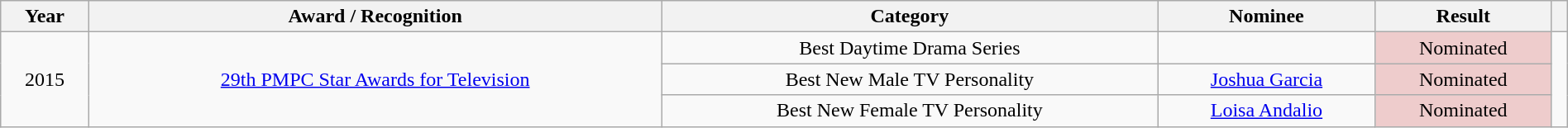<table class="wikitable" style="text-align:center; font-size:100%; line-height:18px;"  width="100%">
<tr>
<th>Year</th>
<th>Award / Recognition</th>
<th>Category</th>
<th>Nominee</th>
<th>Result</th>
<th></th>
</tr>
<tr>
<td rowspan="3">2015</td>
<td rowspan="3"><a href='#'>29th PMPC Star Awards for Television</a></td>
<td>Best Daytime Drama Series</td>
<td></td>
<td bgcolor= #eecccc>Nominated</td>
<td rowspan="3"></td>
</tr>
<tr>
<td>Best New Male TV Personality</td>
<td><a href='#'>Joshua Garcia</a></td>
<td bgcolor= #eecccc>Nominated</td>
</tr>
<tr>
<td>Best New Female TV Personality</td>
<td><a href='#'>Loisa Andalio</a></td>
<td bgcolor= #eecccc>Nominated</td>
</tr>
</table>
